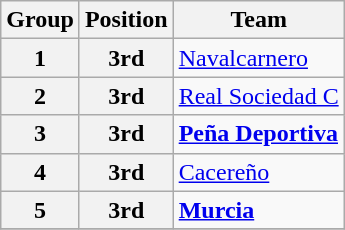<table class="wikitable">
<tr>
<th>Group</th>
<th>Position</th>
<th>Team</th>
</tr>
<tr>
<th>1</th>
<th>3rd</th>
<td><a href='#'>Navalcarnero</a></td>
</tr>
<tr>
<th>2</th>
<th>3rd</th>
<td><a href='#'>Real Sociedad C</a></td>
</tr>
<tr>
<th>3</th>
<th>3rd</th>
<td><strong><a href='#'>Peña Deportiva</a></strong></td>
</tr>
<tr>
<th>4</th>
<th>3rd</th>
<td><a href='#'>Cacereño</a></td>
</tr>
<tr>
<th>5</th>
<th>3rd</th>
<td><strong><a href='#'>Murcia</a></strong></td>
</tr>
<tr>
</tr>
</table>
